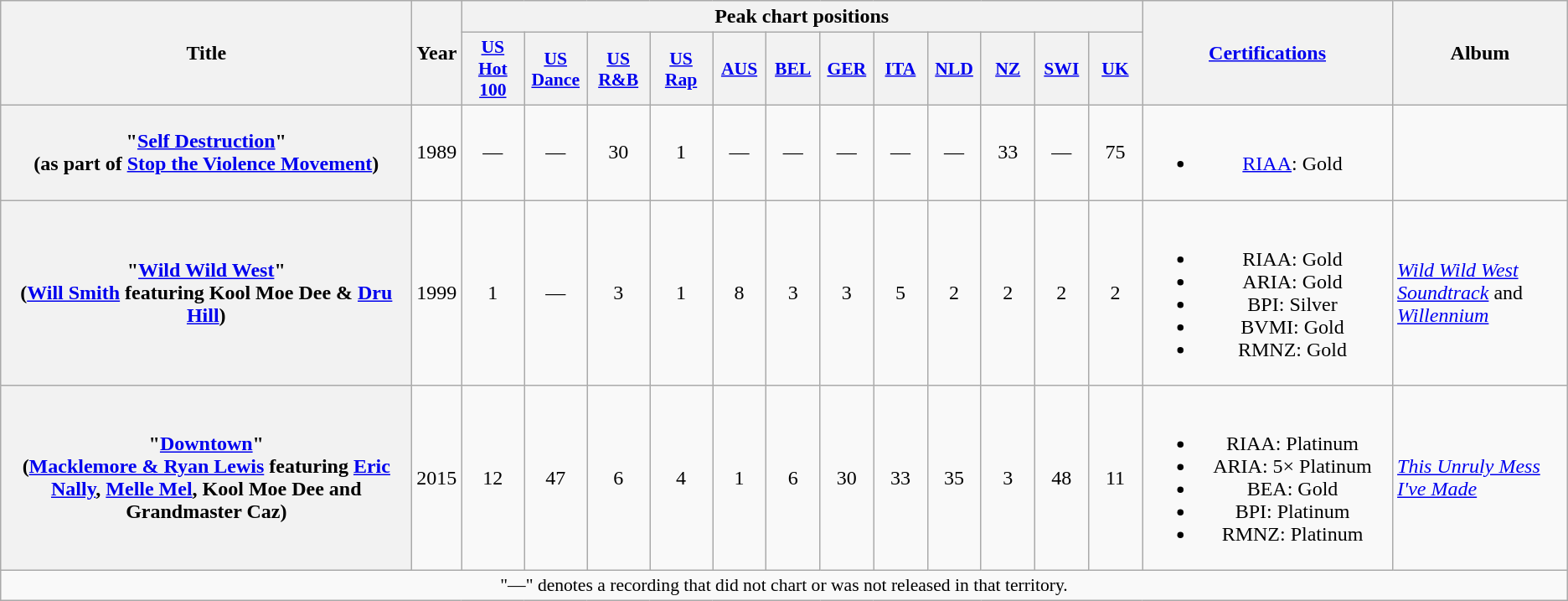<table class="wikitable plainrowheaders" style="text-align:center;">
<tr>
<th scope="col" rowspan="2" style="width:20em;">Title</th>
<th scope="col" rowspan="2">Year</th>
<th scope="col" colspan="12">Peak chart positions</th>
<th scope="col" rowspan="2" style="width:12em;"><a href='#'>Certifications</a></th>
<th scope="col" rowspan="2">Album</th>
</tr>
<tr>
<th scope="col" style="width:3em;font-size:90%;"><a href='#'>US Hot 100</a><br></th>
<th scope="col" style="width:3em;font-size:90%;"><a href='#'>US Dance</a><br></th>
<th scope="col" style="width:3em;font-size:90%;"><a href='#'>US R&B</a><br></th>
<th scope="col" style="width:3em;font-size:90%;"><a href='#'>US Rap</a><br></th>
<th scope="col" style="width:2.5em;font-size:90%;"><a href='#'>AUS</a><br></th>
<th scope="col" style="width:2.5em;font-size:90%;"><a href='#'>BEL</a><br></th>
<th scope="col" style="width:2.5em;font-size:90%;"><a href='#'>GER</a><br></th>
<th scope="col" style="width:2.5em;font-size:90%;"><a href='#'>ITA</a><br></th>
<th scope="col" style="width:2.5em;font-size:90%;"><a href='#'>NLD</a><br></th>
<th scope="col" style="width:2.5em;font-size:90%;"><a href='#'>NZ</a><br></th>
<th scope="col" style="width:2.5em;font-size:90%;"><a href='#'>SWI</a><br></th>
<th scope="col" style="width:2.5em;font-size:90%;"><a href='#'>UK</a><br></th>
</tr>
<tr>
<th scope="row">"<a href='#'>Self Destruction</a>"<br><span>(as part of <a href='#'>Stop the Violence Movement</a>)</span></th>
<td>1989</td>
<td>—</td>
<td>—</td>
<td>30</td>
<td>1</td>
<td>—</td>
<td>—</td>
<td>—</td>
<td>—</td>
<td>—</td>
<td>33</td>
<td>—</td>
<td>75</td>
<td><br><ul><li><a href='#'>RIAA</a>: Gold</li></ul></td>
<td></td>
</tr>
<tr>
<th scope="row">"<a href='#'>Wild Wild West</a>"<br><span>(<a href='#'>Will Smith</a> featuring Kool Moe Dee & <a href='#'>Dru Hill</a>)</span></th>
<td>1999</td>
<td>1</td>
<td>—</td>
<td>3</td>
<td>1</td>
<td>8</td>
<td>3</td>
<td>3</td>
<td>5</td>
<td>2</td>
<td>2</td>
<td>2</td>
<td>2</td>
<td><br><ul><li>RIAA: Gold</li><li>ARIA: Gold</li><li>BPI: Silver</li><li>BVMI: Gold</li><li>RMNZ: Gold</li></ul></td>
<td align="left"><em><a href='#'>Wild Wild West Soundtrack</a></em> and <em><a href='#'>Willennium</a></em></td>
</tr>
<tr>
<th scope="row">"<a href='#'>Downtown</a>"<br><span>(<a href='#'>Macklemore & Ryan Lewis</a> featuring <a href='#'>Eric Nally</a>, <a href='#'>Melle Mel</a>, Kool Moe Dee and Grandmaster Caz)</span></th>
<td>2015</td>
<td>12</td>
<td>47</td>
<td>6</td>
<td>4</td>
<td>1</td>
<td>6</td>
<td>30</td>
<td>33</td>
<td>35</td>
<td>3</td>
<td>48</td>
<td>11</td>
<td><br><ul><li>RIAA: Platinum</li><li>ARIA: 5× Platinum</li><li>BEA: Gold</li><li>BPI: Platinum</li><li>RMNZ: Platinum</li></ul></td>
<td align="left"><em><a href='#'>This Unruly Mess I've Made</a></em></td>
</tr>
<tr>
<td colspan="16" style="font-size:90%">"—" denotes a recording that did not chart or was not released in that territory.</td>
</tr>
</table>
